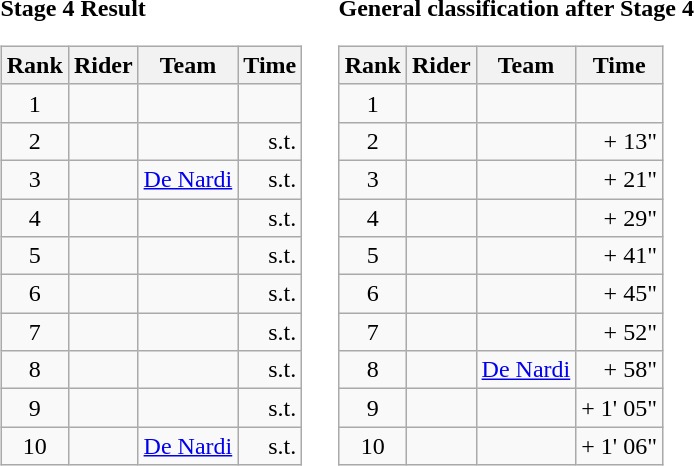<table>
<tr>
<td><strong>Stage 4 Result</strong><br><table class="wikitable">
<tr>
<th scope="col">Rank</th>
<th scope="col">Rider</th>
<th scope="col">Team</th>
<th scope="col">Time</th>
</tr>
<tr>
<td style="text-align:center;">1</td>
<td></td>
<td></td>
<td style="text-align:right;"></td>
</tr>
<tr>
<td style="text-align:center;">2</td>
<td></td>
<td></td>
<td style="text-align:right;">s.t.</td>
</tr>
<tr>
<td style="text-align:center;">3</td>
<td></td>
<td><a href='#'>De Nardi</a></td>
<td style="text-align:right;">s.t.</td>
</tr>
<tr>
<td style="text-align:center;">4</td>
<td></td>
<td></td>
<td style="text-align:right;">s.t.</td>
</tr>
<tr>
<td style="text-align:center;">5</td>
<td></td>
<td></td>
<td style="text-align:right;">s.t.</td>
</tr>
<tr>
<td style="text-align:center;">6</td>
<td></td>
<td></td>
<td style="text-align:right;">s.t.</td>
</tr>
<tr>
<td style="text-align:center;">7</td>
<td></td>
<td></td>
<td style="text-align:right;">s.t.</td>
</tr>
<tr>
<td style="text-align:center;">8</td>
<td></td>
<td></td>
<td style="text-align:right;">s.t.</td>
</tr>
<tr>
<td style="text-align:center;">9</td>
<td></td>
<td></td>
<td style="text-align:right;">s.t.</td>
</tr>
<tr>
<td style="text-align:center;">10</td>
<td></td>
<td><a href='#'>De Nardi</a></td>
<td style="text-align:right;">s.t.</td>
</tr>
</table>
</td>
<td></td>
<td><strong>General classification after Stage 4</strong><br><table class="wikitable">
<tr>
<th scope="col">Rank</th>
<th scope="col">Rider</th>
<th scope="col">Team</th>
<th scope="col">Time</th>
</tr>
<tr>
<td style="text-align:center;">1</td>
<td></td>
<td></td>
<td style="text-align:right;"></td>
</tr>
<tr>
<td style="text-align:center;">2</td>
<td></td>
<td></td>
<td style="text-align:right;">+ 13"</td>
</tr>
<tr>
<td style="text-align:center;">3</td>
<td></td>
<td></td>
<td style="text-align:right;">+ 21"</td>
</tr>
<tr>
<td style="text-align:center;">4</td>
<td></td>
<td></td>
<td style="text-align:right;">+ 29"</td>
</tr>
<tr>
<td style="text-align:center;">5</td>
<td></td>
<td></td>
<td style="text-align:right;">+ 41"</td>
</tr>
<tr>
<td style="text-align:center;">6</td>
<td></td>
<td></td>
<td style="text-align:right;">+ 45"</td>
</tr>
<tr>
<td style="text-align:center;">7</td>
<td></td>
<td></td>
<td style="text-align:right;">+ 52"</td>
</tr>
<tr>
<td style="text-align:center;">8</td>
<td></td>
<td><a href='#'>De Nardi</a></td>
<td style="text-align:right;">+ 58"</td>
</tr>
<tr>
<td style="text-align:center;">9</td>
<td></td>
<td></td>
<td style="text-align:right;">+ 1' 05"</td>
</tr>
<tr>
<td style="text-align:center;">10</td>
<td></td>
<td></td>
<td style="text-align:right;">+ 1' 06"</td>
</tr>
</table>
</td>
</tr>
</table>
